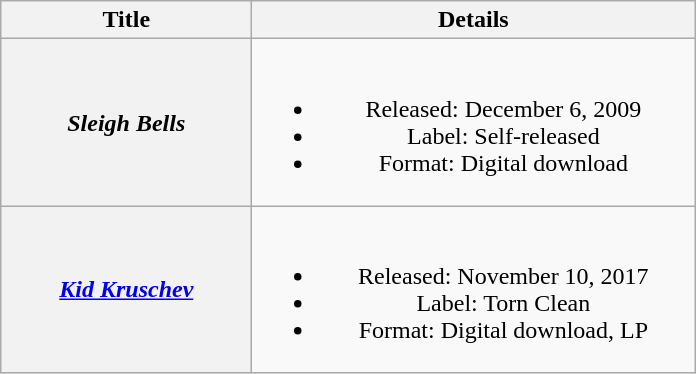<table class="wikitable plainrowheaders" style="text-align:center;">
<tr>
<th scope="col" style="width:10em;">Title</th>
<th scope="col" style="width:18em;">Details</th>
</tr>
<tr>
<th scope="row"><em>Sleigh Bells</em></th>
<td><br><ul><li>Released: December 6, 2009</li><li>Label: Self-released</li><li>Format: Digital download</li></ul></td>
</tr>
<tr>
<th scope="row"><em><a href='#'>Kid Kruschev</a></em></th>
<td><br><ul><li>Released: November 10, 2017</li><li>Label: Torn Clean</li><li>Format: Digital download, LP</li></ul></td>
</tr>
</table>
